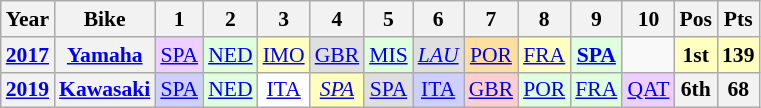<table class="wikitable" style="text-align:center; font-size:90%">
<tr>
<th valign="middle">Year</th>
<th valign="middle">Bike</th>
<th>1</th>
<th>2</th>
<th>3</th>
<th>4</th>
<th>5</th>
<th>6</th>
<th>7</th>
<th>8</th>
<th>9</th>
<th>10</th>
<th>Pos</th>
<th>Pts</th>
</tr>
<tr>
<th><a href='#'>2017</a></th>
<th><a href='#'>Yamaha</a></th>
<td style="background:#efcfff;"><a href='#'>SPA</a><br></td>
<td style="background:#dfffdf;"><a href='#'>NED</a><br></td>
<td style="background:#ffffbf;"><a href='#'>IMO</a><br></td>
<td style="background:#dfdfdf;"><a href='#'>GBR</a><br></td>
<td style="background:#dfffdf;"><a href='#'>MIS</a><br></td>
<td style="background:#dfdfdf;"><em><a href='#'>LAU</a></em><br></td>
<td style="background:#ffdf9f;"><a href='#'>POR</a><br></td>
<td style="background:#ffffbf;"><a href='#'>FRA</a><br></td>
<td style="background:#dfffdf;"><strong><a href='#'>SPA</a></strong><br></td>
<td></td>
<th style="background:#ffffbf;">1st</th>
<th style="background:#ffffbf;">139</th>
</tr>
<tr>
<th><a href='#'>2019</a></th>
<th><a href='#'>Kawasaki</a></th>
<td style="background:#cfcfff;"><a href='#'>SPA</a><br></td>
<td style="background:#dfffdf;"><a href='#'>NED</a><br></td>
<td style="background:#ffffff;"><a href='#'>ITA</a><br></td>
<td style="background:#ffffbf;"><em><a href='#'>SPA</a></em><br></td>
<td style="background:#dfdfdf;"><a href='#'>SPA</a><br></td>
<td style="background:#cfcfff;"><a href='#'>ITA</a><br></td>
<td style="background:#ffcfcf;"><a href='#'>GBR</a><br></td>
<td style="background:#dfffdf;"><a href='#'>POR</a><br></td>
<td style="background:#dfffdf;"><a href='#'>FRA</a><br></td>
<td style="background:#efcfff;"><a href='#'>QAT</a><br></td>
<th>6th</th>
<th>68</th>
</tr>
</table>
